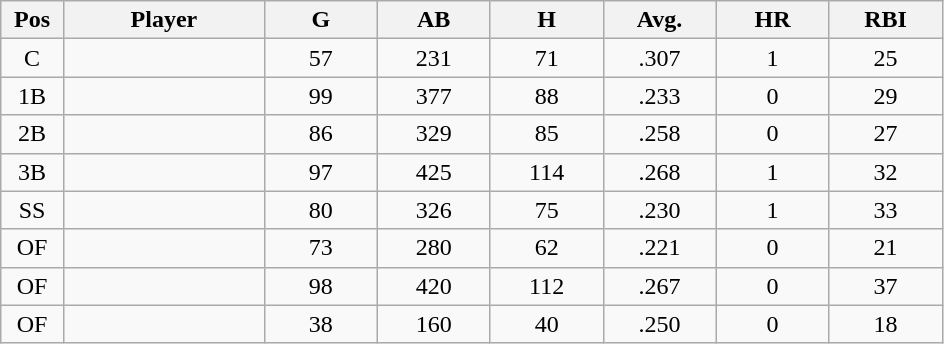<table class="wikitable sortable">
<tr>
<th bgcolor="#DDDDFF" width="5%">Pos</th>
<th bgcolor="#DDDDFF" width="16%">Player</th>
<th bgcolor="#DDDDFF" width="9%">G</th>
<th bgcolor="#DDDDFF" width="9%">AB</th>
<th bgcolor="#DDDDFF" width="9%">H</th>
<th bgcolor="#DDDDFF" width="9%">Avg.</th>
<th bgcolor="#DDDDFF" width="9%">HR</th>
<th bgcolor="#DDDDFF" width="9%">RBI</th>
</tr>
<tr align="center">
<td>C</td>
<td></td>
<td>57</td>
<td>231</td>
<td>71</td>
<td>.307</td>
<td>1</td>
<td>25</td>
</tr>
<tr align="center">
<td>1B</td>
<td></td>
<td>99</td>
<td>377</td>
<td>88</td>
<td>.233</td>
<td>0</td>
<td>29</td>
</tr>
<tr align="center">
<td>2B</td>
<td></td>
<td>86</td>
<td>329</td>
<td>85</td>
<td>.258</td>
<td>0</td>
<td>27</td>
</tr>
<tr align="center">
<td>3B</td>
<td></td>
<td>97</td>
<td>425</td>
<td>114</td>
<td>.268</td>
<td>1</td>
<td>32</td>
</tr>
<tr align="center">
<td>SS</td>
<td></td>
<td>80</td>
<td>326</td>
<td>75</td>
<td>.230</td>
<td>1</td>
<td>33</td>
</tr>
<tr align="center">
<td>OF</td>
<td></td>
<td>73</td>
<td>280</td>
<td>62</td>
<td>.221</td>
<td>0</td>
<td>21</td>
</tr>
<tr align="center">
<td>OF</td>
<td></td>
<td>98</td>
<td>420</td>
<td>112</td>
<td>.267</td>
<td>0</td>
<td>37</td>
</tr>
<tr align="center">
<td>OF</td>
<td></td>
<td>38</td>
<td>160</td>
<td>40</td>
<td>.250</td>
<td>0</td>
<td>18</td>
</tr>
</table>
